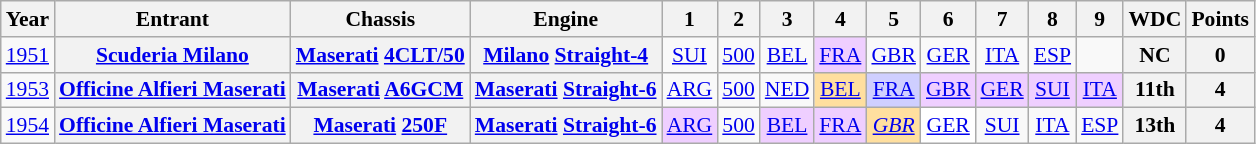<table class="wikitable" style="text-align:center; font-size:90%">
<tr>
<th>Year</th>
<th>Entrant</th>
<th>Chassis</th>
<th>Engine</th>
<th>1</th>
<th>2</th>
<th>3</th>
<th>4</th>
<th>5</th>
<th>6</th>
<th>7</th>
<th>8</th>
<th>9</th>
<th>WDC</th>
<th>Points</th>
</tr>
<tr>
<td><a href='#'>1951</a></td>
<th><a href='#'>Scuderia Milano</a></th>
<th><a href='#'>Maserati</a> <a href='#'>4CLT/50</a></th>
<th><a href='#'>Milano</a> <a href='#'>Straight-4</a></th>
<td><a href='#'>SUI</a></td>
<td><a href='#'>500</a></td>
<td><a href='#'>BEL</a></td>
<td style="background:#EFCFFF;"><a href='#'>FRA</a><br></td>
<td><a href='#'>GBR</a></td>
<td><a href='#'>GER</a></td>
<td><a href='#'>ITA</a></td>
<td><a href='#'>ESP</a></td>
<td></td>
<th>NC</th>
<th>0</th>
</tr>
<tr>
<td><a href='#'>1953</a></td>
<th><a href='#'>Officine Alfieri Maserati</a></th>
<th><a href='#'>Maserati</a> <a href='#'>A6GCM</a></th>
<th><a href='#'>Maserati</a> <a href='#'>Straight-6</a></th>
<td><a href='#'>ARG</a></td>
<td><a href='#'>500</a></td>
<td><a href='#'>NED</a></td>
<td style="background:#FFDF9F;"><a href='#'>BEL</a><br></td>
<td style="background:#CFCFFF;"><a href='#'>FRA</a><br></td>
<td style="background:#EFCFFF;"><a href='#'>GBR</a><br></td>
<td style="background:#EFCFFF;"><a href='#'>GER</a><br></td>
<td style="background:#EFCFFF;"><a href='#'>SUI</a><br></td>
<td style="background:#EFCFFF;"><a href='#'>ITA</a><br></td>
<th>11th</th>
<th>4</th>
</tr>
<tr>
<td><a href='#'>1954</a></td>
<th><a href='#'>Officine Alfieri Maserati</a></th>
<th><a href='#'>Maserati</a> <a href='#'>250F</a></th>
<th><a href='#'>Maserati</a> <a href='#'>Straight-6</a></th>
<td style="background:#EFCFFF;"><a href='#'>ARG</a><br></td>
<td><a href='#'>500</a></td>
<td style="background:#EFCFFF;"><a href='#'>BEL</a><br></td>
<td style="background:#EFCFFF;"><a href='#'>FRA</a><br></td>
<td style="background:#FFDF9F;"><em><a href='#'>GBR</a></em><br></td>
<td style="background:#ffffff;"><a href='#'>GER</a><br></td>
<td><a href='#'>SUI</a></td>
<td><a href='#'>ITA</a></td>
<td><a href='#'>ESP</a></td>
<th>13th</th>
<th>4 </th>
</tr>
</table>
